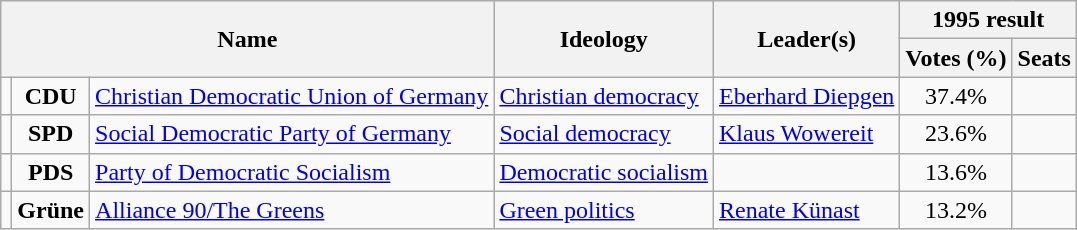<table class="wikitable">
<tr>
<th rowspan=2 colspan=3>Name</th>
<th rowspan=2>Ideology</th>
<th rowspan=2>Leader(s)</th>
<th colspan=2>1995 result</th>
</tr>
<tr>
<th>Votes (%)</th>
<th>Seats</th>
</tr>
<tr>
<td bgcolor=></td>
<td align=center><strong>CDU</strong></td>
<td><a href='#'>Christian Democratic Union of Germany</a><br></td>
<td><a href='#'>Christian democracy</a></td>
<td><a href='#'>Eberhard Diepgen</a></td>
<td align=center>37.4%</td>
<td></td>
</tr>
<tr>
<td bgcolor=></td>
<td align=center><strong>SPD</strong></td>
<td><a href='#'>Social Democratic Party of Germany</a><br></td>
<td><a href='#'>Social democracy</a></td>
<td><a href='#'>Klaus Wowereit</a></td>
<td align=center>23.6%</td>
<td></td>
</tr>
<tr>
<td bgcolor=></td>
<td align=center><strong>PDS</strong></td>
<td><a href='#'>Party of Democratic Socialism</a><br></td>
<td><a href='#'>Democratic socialism</a></td>
<td></td>
<td align=center>13.6%</td>
<td></td>
</tr>
<tr>
<td bgcolor=></td>
<td align=center><strong>Grüne</strong></td>
<td><a href='#'>Alliance 90/The Greens</a><br></td>
<td><a href='#'>Green politics</a></td>
<td><a href='#'>Renate Künast</a></td>
<td align=center>13.2%</td>
<td></td>
</tr>
</table>
